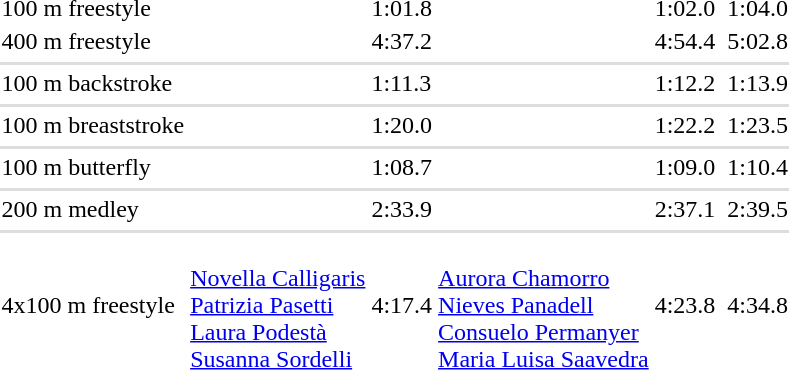<table>
<tr>
<td>100 m freestyle</td>
<td></td>
<td>1:01.8</td>
<td></td>
<td>1:02.0</td>
<td></td>
<td>1:04.0</td>
</tr>
<tr>
<td>400 m freestyle</td>
<td></td>
<td>4:37.2</td>
<td></td>
<td>4:54.4</td>
<td></td>
<td>5:02.8</td>
</tr>
<tr>
</tr>
<tr bgcolor=#ddd>
<td colspan=7></td>
</tr>
<tr>
<td>100 m backstroke</td>
<td></td>
<td>1:11.3</td>
<td></td>
<td>1:12.2</td>
<td></td>
<td>1:13.9</td>
</tr>
<tr>
</tr>
<tr bgcolor=#ddd>
<td colspan=7></td>
</tr>
<tr>
<td>100 m breaststroke</td>
<td></td>
<td>1:20.0</td>
<td></td>
<td>1:22.2</td>
<td></td>
<td>1:23.5</td>
</tr>
<tr>
</tr>
<tr bgcolor=#ddd>
<td colspan=7></td>
</tr>
<tr>
<td>100 m butterfly</td>
<td></td>
<td>1:08.7</td>
<td></td>
<td>1:09.0</td>
<td></td>
<td>1:10.4</td>
</tr>
<tr>
</tr>
<tr bgcolor=#ddd>
<td colspan=7></td>
</tr>
<tr>
<td>200 m medley</td>
<td></td>
<td>2:33.9</td>
<td></td>
<td>2:37.1</td>
<td></td>
<td>2:39.5</td>
</tr>
<tr>
</tr>
<tr bgcolor=#ddd>
<td colspan=7></td>
</tr>
<tr>
<td>4x100 m freestyle</td>
<td><br><a href='#'>Novella Calligaris</a><br><a href='#'>Patrizia Pasetti</a><br><a href='#'>Laura Podestà</a><br><a href='#'>Susanna Sordelli</a></td>
<td>4:17.4</td>
<td><br><a href='#'>Aurora Chamorro</a><br><a href='#'>Nieves Panadell</a><br><a href='#'>Consuelo Permanyer</a><br><a href='#'>Maria Luisa Saavedra</a></td>
<td>4:23.8</td>
<td></td>
<td>4:34.8</td>
</tr>
<tr>
</tr>
</table>
